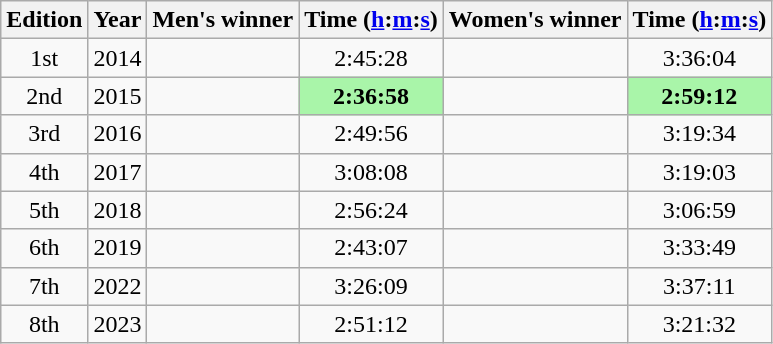<table class="wikitable sortable" style="text-align:center">
<tr>
<th class=unsortable>Edition</th>
<th>Year</th>
<th class=unsortable>Men's winner</th>
<th>Time (<a href='#'>h</a>:<a href='#'>m</a>:<a href='#'>s</a>)</th>
<th class=unsortable>Women's winner</th>
<th>Time (<a href='#'>h</a>:<a href='#'>m</a>:<a href='#'>s</a>)</th>
</tr>
<tr>
<td>1st</td>
<td>2014</td>
<td align=left></td>
<td>2:45:28</td>
<td align=left></td>
<td>3:36:04</td>
</tr>
<tr>
<td>2nd</td>
<td>2015</td>
<td align=left></td>
<td bgcolor=#A9F5A9><strong>2:36:58</strong></td>
<td align=left></td>
<td bgcolor=#A9F5A9><strong>2:59:12</strong></td>
</tr>
<tr>
<td>3rd</td>
<td>2016</td>
<td align=left></td>
<td>2:49:56</td>
<td align=left></td>
<td>3:19:34</td>
</tr>
<tr>
<td>4th</td>
<td>2017</td>
<td align=left></td>
<td>3:08:08</td>
<td align=left></td>
<td>3:19:03</td>
</tr>
<tr>
<td>5th</td>
<td>2018</td>
<td align=left></td>
<td>2:56:24</td>
<td align=left></td>
<td>3:06:59</td>
</tr>
<tr>
<td>6th</td>
<td>2019</td>
<td align=left></td>
<td>2:43:07</td>
<td align=left></td>
<td>3:33:49</td>
</tr>
<tr>
<td>7th</td>
<td>2022</td>
<td align=left></td>
<td>3:26:09</td>
<td align=left></td>
<td>3:37:11</td>
</tr>
<tr>
<td>8th</td>
<td>2023</td>
<td align=left></td>
<td>2:51:12</td>
<td align=left></td>
<td>3:21:32</td>
</tr>
</table>
